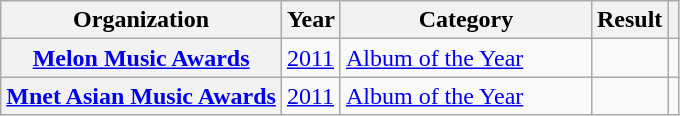<table class="wikitable plainrowheaders">
<tr>
<th>Organization</th>
<th>Year</th>
<th width="160">Category</th>
<th>Result</th>
<th></th>
</tr>
<tr>
<th scope="row"><a href='#'>Melon Music Awards</a></th>
<td><a href='#'>2011</a></td>
<td><a href='#'>Album of the Year</a></td>
<td></td>
<td style="text-align:center;"></td>
</tr>
<tr>
<th scope="row"><a href='#'>Mnet Asian Music Awards</a></th>
<td><a href='#'>2011</a></td>
<td><a href='#'>Album of the Year</a></td>
<td></td>
<td style="text-align:center;"></td>
</tr>
</table>
